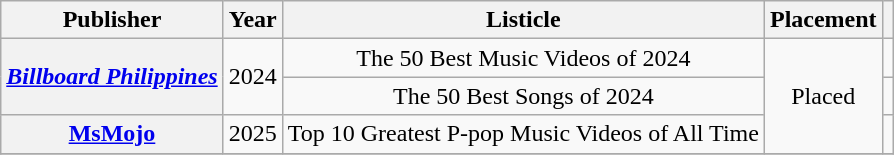<table class="wikitable plainrowheaders sortable" style="text-align:center">
<tr>
<th scope="col">Publisher</th>
<th scope="col">Year</th>
<th scope="col">Listicle</th>
<th scope="col">Placement</th>
<th scope="col" class="unsortable"></th>
</tr>
<tr>
<th rowspan="2" scope="row"><em><a href='#'>Billboard Philippines</a></em></th>
<td rowspan="2">2024</td>
<td>The 50 Best Music Videos of 2024</td>
<td rowspan="3">Placed</td>
<td></td>
</tr>
<tr>
<td>The 50 Best Songs of 2024</td>
<td></td>
</tr>
<tr>
<th scope="row"><a href='#'>MsMojo</a></th>
<td>2025</td>
<td>Top 10 Greatest P-pop Music Videos of All Time</td>
<td></td>
</tr>
<tr>
</tr>
</table>
